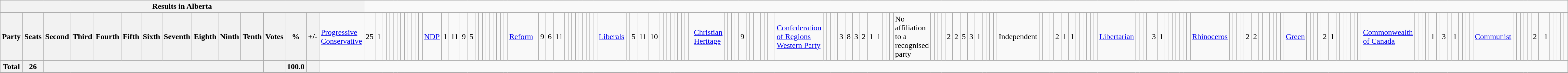<table class="wikitable">
<tr>
<th colspan=16>Results in Alberta</th>
</tr>
<tr>
<th colspan=2>Party</th>
<th>Seats</th>
<th>Second</th>
<th>Third</th>
<th>Fourth</th>
<th>Fifth</th>
<th>Sixth</th>
<th>Seventh</th>
<th>Eighth</th>
<th>Ninth</th>
<th>Tenth</th>
<th>Votes</th>
<th>%</th>
<th>+/-<br></th>
<td><a href='#'>Progressive Conservative</a></td>
<td align="right">25</td>
<td align="right">1</td>
<td align="right"></td>
<td align="right"></td>
<td align="right"></td>
<td align="right"></td>
<td align="right"></td>
<td align="right"></td>
<td align="right"></td>
<td align="right"></td>
<td align="right"></td>
<td align="right"></td>
<td align="right"><br></td>
<td><a href='#'>NDP</a></td>
<td align="right">1</td>
<td align="right">11</td>
<td align="right">9</td>
<td align="right">5</td>
<td align="right"></td>
<td align="right"></td>
<td align="right"></td>
<td align="right"></td>
<td align="right"></td>
<td align="right"></td>
<td align="right"></td>
<td align="right"></td>
<td align="right"><br></td>
<td><a href='#'>Reform</a></td>
<td align="right"></td>
<td align="right">9</td>
<td align="right">6</td>
<td align="right">11</td>
<td align="right"></td>
<td align="right"></td>
<td align="right"></td>
<td align="right"></td>
<td align="right"></td>
<td align="right"></td>
<td align="right"></td>
<td align="right"></td>
<td align="right"><br></td>
<td><a href='#'>Liberals</a></td>
<td align="right"></td>
<td align="right">5</td>
<td align="right">11</td>
<td align="right">10</td>
<td align="right"></td>
<td align="right"></td>
<td align="right"></td>
<td align="right"></td>
<td align="right"></td>
<td align="right"></td>
<td align="right"></td>
<td align="right"></td>
<td align="right"><br></td>
<td><a href='#'>Christian Heritage</a></td>
<td align="right"></td>
<td align="right"></td>
<td align="right"></td>
<td align="right"></td>
<td align="right">9</td>
<td align="right"></td>
<td align="right"></td>
<td align="right"></td>
<td align="right"></td>
<td align="right"></td>
<td align="right"></td>
<td align="right"></td>
<td align="right"><br></td>
<td><a href='#'>Confederation of Regions Western Party</a></td>
<td align="right"></td>
<td align="right"></td>
<td align="right"></td>
<td align="right"></td>
<td align="right">3</td>
<td align="right">8</td>
<td align="right">3</td>
<td align="right">2</td>
<td align="right">1</td>
<td align="right">1</td>
<td align="right"></td>
<td align="right"></td>
<td align="right"><br></td>
<td>No affiliation to a recognised party</td>
<td align="right"></td>
<td align="right"></td>
<td align="right"></td>
<td align="right"></td>
<td align="right">2</td>
<td align="right">2</td>
<td align="right">5</td>
<td align="right">3</td>
<td align="right">1</td>
<td align="right"></td>
<td align="right"></td>
<td align="right"></td>
<td align="right"><br></td>
<td>Independent</td>
<td align="right"></td>
<td align="right"></td>
<td align="right"></td>
<td align="right"></td>
<td align="right">2</td>
<td align="right">1</td>
<td align="right">1</td>
<td align="right"></td>
<td align="right"></td>
<td align="right"></td>
<td align="right"></td>
<td align="right"></td>
<td align="right"><br></td>
<td><a href='#'>Libertarian</a></td>
<td align="right"></td>
<td align="right"></td>
<td align="right"></td>
<td align="right"></td>
<td align="right">3</td>
<td align="right">1</td>
<td align="right"></td>
<td align="right"></td>
<td align="right"></td>
<td align="right"></td>
<td align="right"></td>
<td align="right"></td>
<td align="right"><br></td>
<td><a href='#'>Rhinoceros</a></td>
<td align="right"></td>
<td align="right"></td>
<td align="right"></td>
<td align="right"></td>
<td align="right">2</td>
<td align="right">2</td>
<td align="right"></td>
<td align="right"></td>
<td align="right"></td>
<td align="right"></td>
<td align="right"></td>
<td align="right"></td>
<td align="right"><br></td>
<td><a href='#'>Green</a></td>
<td align="right"></td>
<td align="right"></td>
<td align="right"></td>
<td align="right"></td>
<td align="right">2</td>
<td align="right">1</td>
<td align="right"></td>
<td align="right"></td>
<td align="right"></td>
<td align="right"></td>
<td align="right"></td>
<td align="right"></td>
<td align="right"><br></td>
<td><a href='#'>Commonwealth of Canada</a></td>
<td align="right"></td>
<td align="right"></td>
<td align="right"></td>
<td align="right"></td>
<td align="right">1</td>
<td align="right"></td>
<td align="right">3</td>
<td align="right"></td>
<td align="right">1</td>
<td align="right"></td>
<td align="right"></td>
<td align="right"></td>
<td align="right"><br></td>
<td><a href='#'>Communist</a></td>
<td align="right"></td>
<td align="right"></td>
<td align="right"></td>
<td align="right"></td>
<td align="right"></td>
<td align="right">2</td>
<td align="right"></td>
<td align="right">1</td>
<td align="right"></td>
<td align="right"></td>
<td align="right"></td>
<td align="right"></td>
<td align="right"></td>
</tr>
<tr>
<th colspan="2">Total</th>
<th>26</th>
<th colspan="9"></th>
<th></th>
<th>100.0</th>
<th></th>
</tr>
</table>
